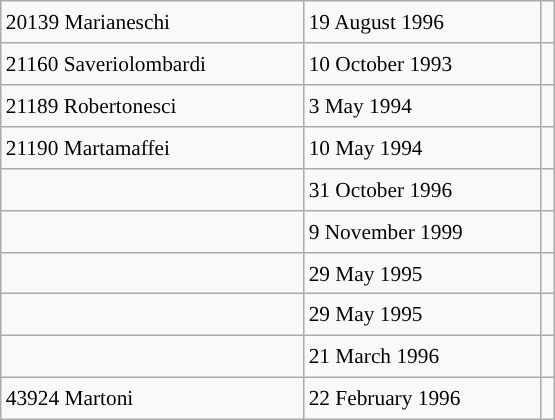<table class="wikitable" style="font-size: 89%; float: left; width: 26em; margin-right: 1em; height: 280px;">
<tr>
<td>20139 Marianeschi</td>
<td>19 August 1996</td>
<td></td>
</tr>
<tr>
<td>21160 Saveriolombardi</td>
<td>10 October 1993</td>
<td></td>
</tr>
<tr>
<td>21189 Robertonesci</td>
<td>3 May 1994</td>
<td></td>
</tr>
<tr>
<td>21190 Martamaffei</td>
<td>10 May 1994</td>
<td></td>
</tr>
<tr>
<td></td>
<td>31 October 1996</td>
<td></td>
</tr>
<tr>
<td></td>
<td>9 November 1999</td>
<td></td>
</tr>
<tr>
<td></td>
<td>29 May 1995</td>
<td></td>
</tr>
<tr>
<td></td>
<td>29 May 1995</td>
<td></td>
</tr>
<tr>
<td></td>
<td>21 March 1996</td>
<td></td>
</tr>
<tr>
<td>43924 Martoni</td>
<td>22 February 1996</td>
<td></td>
</tr>
</table>
